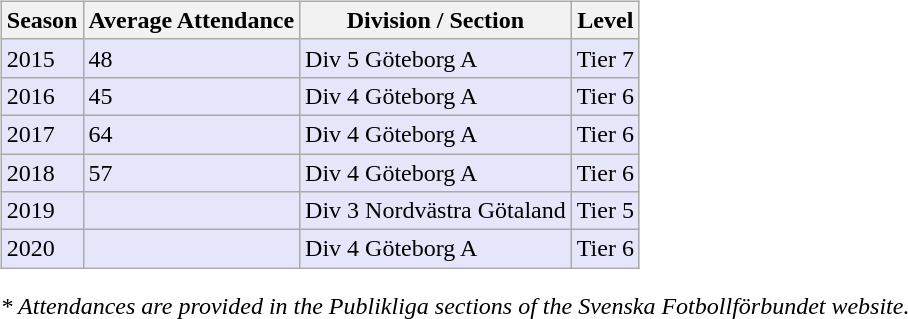<table>
<tr>
<td valign="top" width=0%><br><table class="wikitable">
<tr style="background:#f0f6fa;">
<th><strong>Season</strong></th>
<th><strong>Average Attendance</strong></th>
<th><strong>Division / Section</strong></th>
<th><strong>Level</strong></th>
</tr>
<tr>
<td style="background:#E6E6FA;">2015</td>
<td style="background:#E6E6FA;">48</td>
<td style="background:#E6E6FA;">Div 5 Göteborg A</td>
<td style="background:#E6E6FA;">Tier 7</td>
</tr>
<tr>
<td style="background:#E6E6FA;">2016</td>
<td style="background:#E6E6FA;">45</td>
<td style="background:#E6E6FA;">Div 4 Göteborg A</td>
<td style="background:#E6E6FA;">Tier 6</td>
</tr>
<tr>
<td style="background:#E6E6FA;">2017</td>
<td style="background:#E6E6FA;">64</td>
<td style="background:#E6E6FA;">Div 4 Göteborg A</td>
<td style="background:#E6E6FA;">Tier 6</td>
</tr>
<tr>
<td style="background:#E6E6FA;">2018</td>
<td style="background:#E6E6FA;">57</td>
<td style="background:#E6E6FA;">Div 4 Göteborg A</td>
<td style="background:#E6E6FA;">Tier 6</td>
</tr>
<tr>
<td style="background:#E6E6FA;">2019</td>
<td style="background:#E6E6FA;"></td>
<td style="background:#E6E6FA;">Div 3 Nordvästra Götaland</td>
<td style="background:#E6E6FA;">Tier 5</td>
</tr>
<tr>
<td style="background:#E6E6FA;">2020</td>
<td style="background:#E6E6FA;"></td>
<td style="background:#E6E6FA;">Div 4 Göteborg A</td>
<td style="background:#E6E6FA;">Tier 6</td>
</tr>
</table>
<em>* Attendances are provided in the Publikliga sections of the Svenska Fotbollförbundet website.</em> 
</td>
</tr>
</table>
